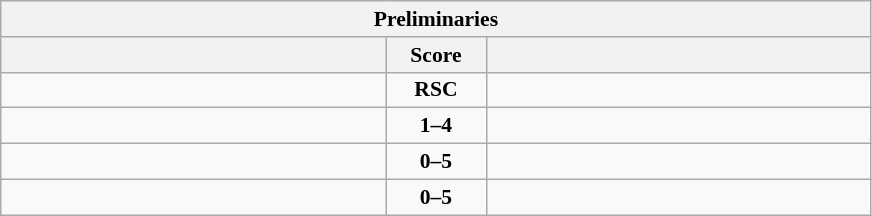<table class="wikitable" style="text-align: center; font-size:90% ">
<tr>
<th colspan=3>Preliminaries</th>
</tr>
<tr>
<th align="right" width="250"></th>
<th width="60">Score</th>
<th align="left" width="250"></th>
</tr>
<tr>
<td align=left><strong></strong></td>
<td align=center><strong>RSC</strong></td>
<td align=left></td>
</tr>
<tr>
<td align=left></td>
<td align=center><strong>1–4</strong></td>
<td align=left><strong></strong></td>
</tr>
<tr>
<td align=left></td>
<td align=center><strong>0–5</strong></td>
<td align=left><strong></strong></td>
</tr>
<tr>
<td align=left></td>
<td align=center><strong>0–5</strong></td>
<td align=left><strong></strong></td>
</tr>
</table>
